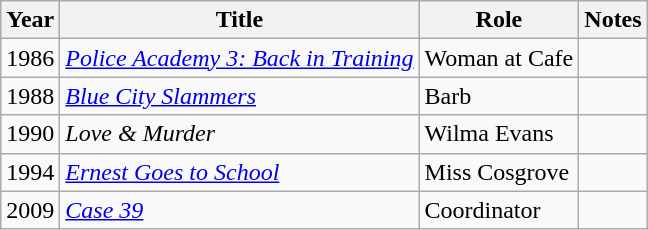<table class="wikitable sortable">
<tr>
<th>Year</th>
<th>Title</th>
<th>Role</th>
<th class="unsortable">Notes</th>
</tr>
<tr>
<td>1986</td>
<td><em><a href='#'>Police Academy 3: Back in Training</a></em></td>
<td>Woman at Cafe</td>
<td></td>
</tr>
<tr>
<td>1988</td>
<td><em><a href='#'>Blue City Slammers</a></em></td>
<td>Barb</td>
<td></td>
</tr>
<tr>
<td>1990</td>
<td><em>Love & Murder</em></td>
<td>Wilma Evans</td>
<td></td>
</tr>
<tr>
<td>1994</td>
<td><em><a href='#'>Ernest Goes to School</a></em></td>
<td>Miss Cosgrove</td>
<td></td>
</tr>
<tr>
<td>2009</td>
<td><em><a href='#'>Case 39</a></em></td>
<td>Coordinator</td>
<td></td>
</tr>
</table>
